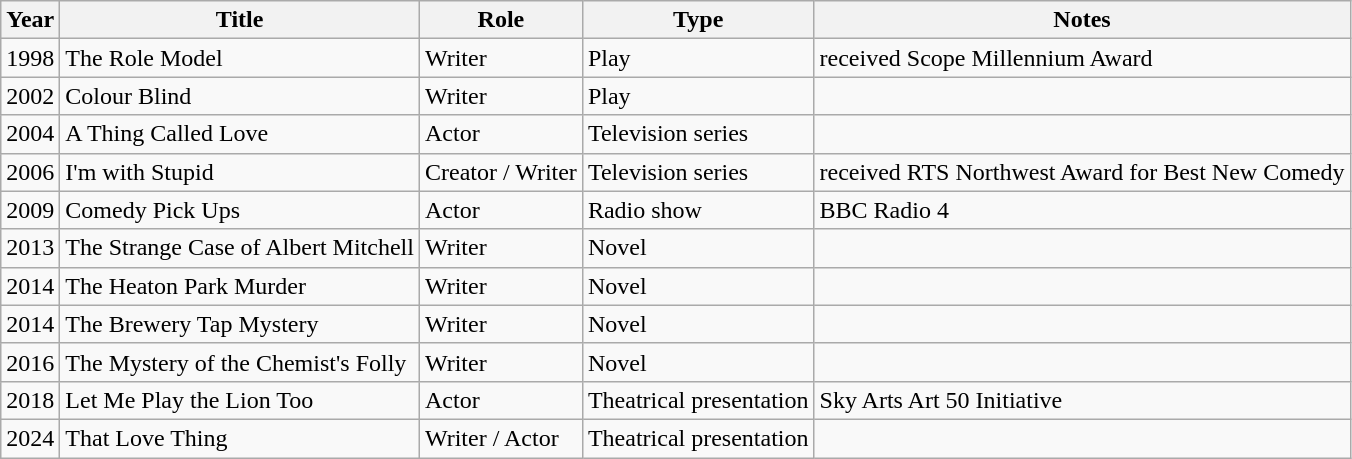<table class="wikitable">
<tr>
<th>Year</th>
<th>Title</th>
<th>Role</th>
<th>Type</th>
<th>Notes</th>
</tr>
<tr>
<td>1998</td>
<td>The Role Model</td>
<td>Writer</td>
<td>Play</td>
<td>received Scope Millennium Award</td>
</tr>
<tr>
<td>2002</td>
<td>Colour Blind</td>
<td>Writer</td>
<td>Play</td>
<td></td>
</tr>
<tr>
<td>2004</td>
<td>A Thing Called Love</td>
<td>Actor</td>
<td>Television series</td>
<td></td>
</tr>
<tr>
<td>2006</td>
<td>I'm with Stupid</td>
<td>Creator / Writer</td>
<td>Television series</td>
<td>received RTS Northwest Award for Best New Comedy</td>
</tr>
<tr>
<td>2009</td>
<td>Comedy Pick Ups</td>
<td>Actor</td>
<td>Radio show</td>
<td>BBC Radio 4</td>
</tr>
<tr>
<td>2013</td>
<td>The Strange Case of Albert Mitchell</td>
<td>Writer</td>
<td>Novel</td>
<td></td>
</tr>
<tr>
<td>2014</td>
<td>The Heaton Park Murder</td>
<td>Writer</td>
<td>Novel</td>
<td></td>
</tr>
<tr>
<td>2014</td>
<td>The Brewery Tap Mystery</td>
<td>Writer</td>
<td>Novel</td>
<td></td>
</tr>
<tr>
<td>2016</td>
<td>The Mystery of the Chemist's Folly</td>
<td>Writer</td>
<td>Novel</td>
<td></td>
</tr>
<tr>
<td>2018</td>
<td>Let Me Play the Lion Too</td>
<td>Actor</td>
<td>Theatrical presentation</td>
<td>Sky Arts Art 50 Initiative</td>
</tr>
<tr>
<td>2024</td>
<td>That Love Thing</td>
<td>Writer / Actor</td>
<td>Theatrical presentation</td>
<td></td>
</tr>
</table>
